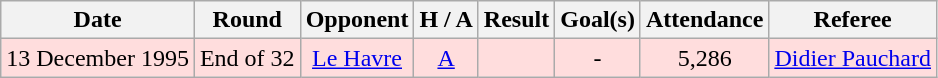<table class="wikitable" style="text-align:center">
<tr>
<th class="wikitable">Date</th>
<th>Round</th>
<th>Opponent</th>
<th>H / A</th>
<th>Result</th>
<th>Goal(s)</th>
<th>Attendance</th>
<th>Referee</th>
</tr>
<tr style="background:#fdd;">
<td>13 December 1995</td>
<td>End of 32</td>
<td><a href='#'>Le Havre</a></td>
<td><a href='#'>A</a></td>
<td></td>
<td>-</td>
<td>5,286</td>
<td><a href='#'>Didier Pauchard</a></td>
</tr>
</table>
